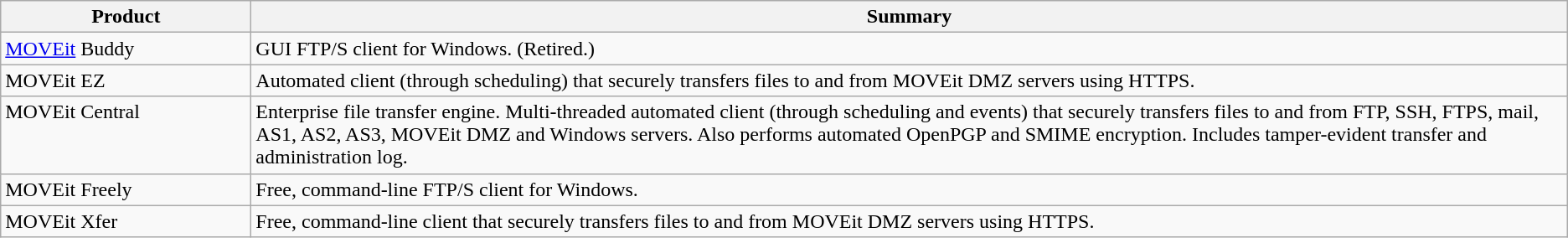<table class="wikitable">
<tr>
<th style="width: 12em;">Product</th>
<th>Summary</th>
</tr>
<tr>
<td valign="top"><a href='#'>MOVEit</a> Buddy</td>
<td valign="top">GUI FTP/S client for Windows. (Retired.)</td>
</tr>
<tr>
<td valign="top">MOVEit EZ</td>
<td valign="top">Automated client (through scheduling) that securely transfers files to and from MOVEit DMZ servers using HTTPS.</td>
</tr>
<tr>
<td valign="top">MOVEit Central</td>
<td valign="top">Enterprise file transfer engine.  Multi-threaded automated client (through scheduling and events) that securely transfers files to and from FTP, SSH, FTPS, mail, AS1, AS2, AS3, MOVEit DMZ and Windows servers.  Also performs automated OpenPGP and SMIME encryption.  Includes tamper-evident transfer and administration log.</td>
</tr>
<tr>
<td valign="top">MOVEit Freely</td>
<td valign="top">Free, command-line FTP/S client for Windows.</td>
</tr>
<tr>
<td valign="top">MOVEit Xfer</td>
<td valign="top">Free, command-line client that securely transfers files to and from MOVEit DMZ servers using HTTPS.</td>
</tr>
</table>
